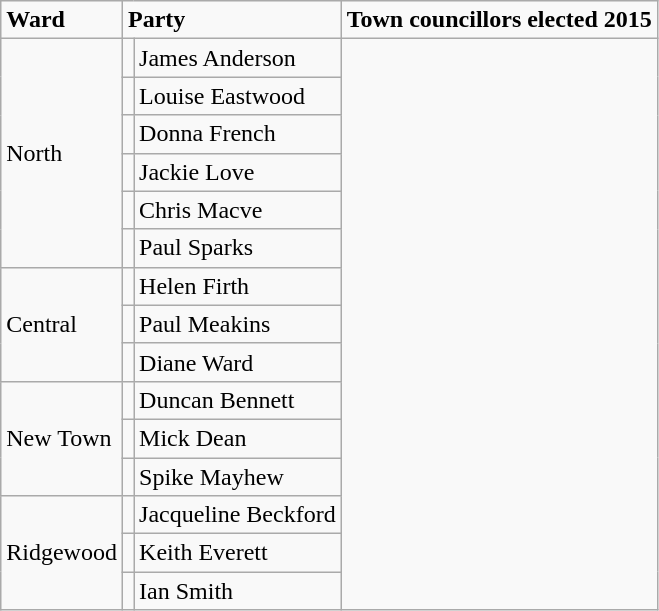<table class="wikitable">
<tr>
<td><strong>Ward</strong></td>
<td colspan=2><strong>Party</strong></td>
<td><strong>Town councillors elected 2015</strong></td>
</tr>
<tr>
<td rowspan="6">North</td>
<td></td>
<td>James Anderson</td>
</tr>
<tr>
<td></td>
<td>Louise Eastwood</td>
</tr>
<tr>
<td></td>
<td>Donna French</td>
</tr>
<tr>
<td></td>
<td>Jackie Love</td>
</tr>
<tr>
<td></td>
<td>Chris Macve</td>
</tr>
<tr>
<td></td>
<td>Paul Sparks</td>
</tr>
<tr>
<td rowspan="3">Central</td>
<td></td>
<td>Helen Firth</td>
</tr>
<tr>
<td></td>
<td>Paul Meakins</td>
</tr>
<tr>
<td></td>
<td>Diane Ward</td>
</tr>
<tr>
<td rowspan="3">New Town</td>
<td></td>
<td>Duncan Bennett</td>
</tr>
<tr>
<td></td>
<td>Mick Dean</td>
</tr>
<tr>
<td></td>
<td>Spike Mayhew</td>
</tr>
<tr>
<td rowspan="3">Ridgewood</td>
<td></td>
<td>Jacqueline Beckford</td>
</tr>
<tr>
<td></td>
<td>Keith Everett</td>
</tr>
<tr>
<td></td>
<td>Ian Smith</td>
</tr>
</table>
